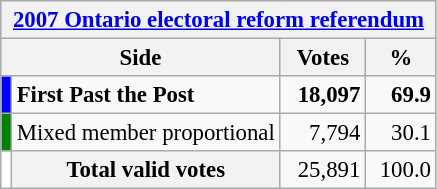<table class="wikitable" style="font-size: 95%; clear:both">
<tr style="background-color:#E9E9E9">
<th colspan=4><a href='#'>2007 Ontario electoral reform referendum</a></th>
</tr>
<tr style="background-color:#E9E9E9">
<th colspan=2 style="width: 130px">Side</th>
<th style="width: 50px">Votes</th>
<th style="width: 40px">%</th>
</tr>
<tr>
<td bgcolor="blue"></td>
<td><strong>First Past the Post</strong></td>
<td style="text-align:right;"><strong>18,097</strong></td>
<td style="text-align:right;"><strong>69.9</strong></td>
</tr>
<tr>
<td bgcolor="green"></td>
<td>Mixed member proportional</td>
<td style="text-align:right;">7,794</td>
<td style="text-align:right;">30.1</td>
</tr>
<tr>
<td bgcolor="white"></td>
<th>Total valid votes</th>
<td style="text-align:right;">25,891</td>
<td style="text-align:right;">100.0</td>
</tr>
</table>
